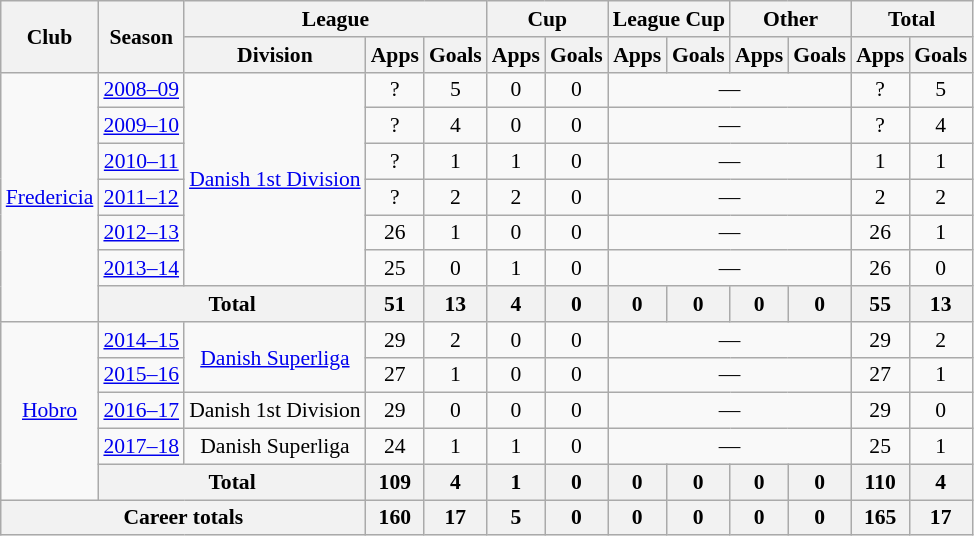<table class="wikitable" style="font-size:90%; text-align: center">
<tr>
<th rowspan=2>Club</th>
<th rowspan=2>Season</th>
<th colspan=3>League</th>
<th colspan=2>Cup</th>
<th colspan=2>League Cup</th>
<th colspan=2>Other</th>
<th colspan=2>Total</th>
</tr>
<tr>
<th>Division</th>
<th>Apps</th>
<th>Goals</th>
<th>Apps</th>
<th>Goals</th>
<th>Apps</th>
<th>Goals</th>
<th>Apps</th>
<th>Goals</th>
<th>Apps</th>
<th>Goals</th>
</tr>
<tr>
<td rowspan=7><a href='#'>Fredericia</a></td>
<td><a href='#'>2008–09</a></td>
<td rowspan=6><a href='#'>Danish 1st Division</a></td>
<td>?</td>
<td>5</td>
<td>0</td>
<td>0</td>
<td colspan=4>—</td>
<td>?</td>
<td>5</td>
</tr>
<tr>
<td><a href='#'>2009–10</a></td>
<td>?</td>
<td>4</td>
<td>0</td>
<td>0</td>
<td colspan=4>—</td>
<td>?</td>
<td>4</td>
</tr>
<tr>
<td><a href='#'>2010–11</a></td>
<td>?</td>
<td>1</td>
<td>1</td>
<td>0</td>
<td colspan=4>—</td>
<td>1</td>
<td>1</td>
</tr>
<tr>
<td><a href='#'>2011–12</a></td>
<td>?</td>
<td>2</td>
<td>2</td>
<td>0</td>
<td colspan=4>—</td>
<td>2</td>
<td>2</td>
</tr>
<tr>
<td><a href='#'>2012–13</a></td>
<td>26</td>
<td>1</td>
<td>0</td>
<td>0</td>
<td colspan=4>—</td>
<td>26</td>
<td>1</td>
</tr>
<tr>
<td><a href='#'>2013–14</a></td>
<td>25</td>
<td>0</td>
<td>1</td>
<td>0</td>
<td colspan=4>—</td>
<td>26</td>
<td>0</td>
</tr>
<tr>
<th colspan=2>Total</th>
<th>51</th>
<th>13</th>
<th>4</th>
<th>0</th>
<th>0</th>
<th>0</th>
<th>0</th>
<th>0</th>
<th>55</th>
<th>13</th>
</tr>
<tr>
<td rowspan=5><a href='#'>Hobro</a></td>
<td><a href='#'>2014–15</a></td>
<td rowspan=2><a href='#'>Danish Superliga</a></td>
<td>29</td>
<td>2</td>
<td>0</td>
<td>0</td>
<td colspan=4>—</td>
<td>29</td>
<td>2</td>
</tr>
<tr>
<td><a href='#'>2015–16</a></td>
<td>27</td>
<td>1</td>
<td>0</td>
<td>0</td>
<td colspan=4>—</td>
<td>27</td>
<td>1</td>
</tr>
<tr>
<td><a href='#'>2016–17</a></td>
<td>Danish 1st Division</td>
<td>29</td>
<td>0</td>
<td>0</td>
<td>0</td>
<td colspan=4>—</td>
<td>29</td>
<td>0</td>
</tr>
<tr>
<td><a href='#'>2017–18</a></td>
<td>Danish Superliga</td>
<td>24</td>
<td>1</td>
<td>1</td>
<td>0</td>
<td colspan=4>—</td>
<td>25</td>
<td>1</td>
</tr>
<tr>
<th colspan=2>Total</th>
<th>109</th>
<th>4</th>
<th>1</th>
<th>0</th>
<th>0</th>
<th>0</th>
<th>0</th>
<th>0</th>
<th>110</th>
<th>4</th>
</tr>
<tr>
<th colspan=3>Career totals</th>
<th>160</th>
<th>17</th>
<th>5</th>
<th>0</th>
<th>0</th>
<th>0</th>
<th>0</th>
<th>0</th>
<th>165</th>
<th>17</th>
</tr>
</table>
